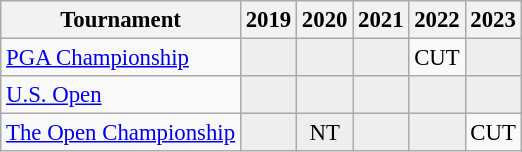<table class="wikitable" style="font-size:95%;text-align:center;">
<tr>
<th>Tournament</th>
<th>2019</th>
<th>2020</th>
<th>2021</th>
<th>2022</th>
<th>2023</th>
</tr>
<tr>
<td align=left><a href='#'>PGA Championship</a></td>
<td style="background:#eeeeee;"></td>
<td style="background:#eeeeee;"></td>
<td style="background:#eeeeee;"></td>
<td>CUT</td>
<td style="background:#eeeeee;"></td>
</tr>
<tr>
<td align=left><a href='#'>U.S. Open</a></td>
<td style="background:#eeeeee;"></td>
<td style="background:#eeeeee;"></td>
<td style="background:#eeeeee;"></td>
<td style="background:#eeeeee;"></td>
<td style="background:#eeeeee;"></td>
</tr>
<tr>
<td align=left><a href='#'>The Open Championship</a></td>
<td style="background:#eeeeee;"></td>
<td style="background:#eeeeee;">NT</td>
<td style="background:#eeeeee;"></td>
<td style="background:#eeeeee;"></td>
<td>CUT</td>
</tr>
</table>
